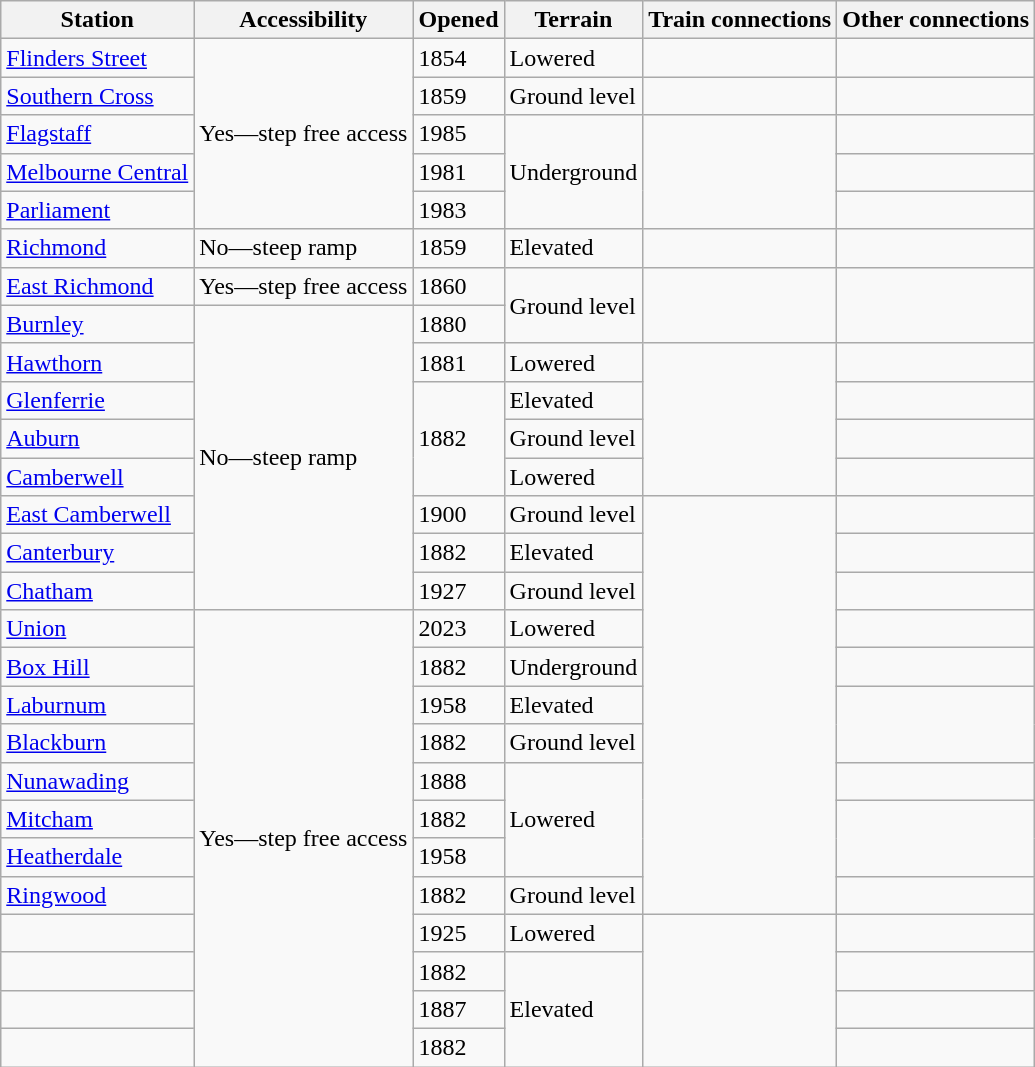<table class="wikitable">
<tr>
<th>Station</th>
<th>Accessibility</th>
<th>Opened</th>
<th>Terrain</th>
<th>Train connections</th>
<th>Other connections</th>
</tr>
<tr>
<td><a href='#'>Flinders Street</a></td>
<td rowspan="5">Yes—step free access</td>
<td>1854</td>
<td>Lowered</td>
<td></td>
<td> </td>
</tr>
<tr>
<td><a href='#'>Southern Cross</a></td>
<td>1859</td>
<td>Ground level</td>
<td></td>
<td>   </td>
</tr>
<tr>
<td><a href='#'>Flagstaff</a></td>
<td>1985</td>
<td rowspan="3">Underground</td>
<td rowspan="3"></td>
<td></td>
</tr>
<tr>
<td><a href='#'>Melbourne Central</a></td>
<td>1981</td>
<td> </td>
</tr>
<tr>
<td><a href='#'>Parliament</a></td>
<td>1983</td>
<td></td>
</tr>
<tr>
<td><a href='#'>Richmond</a></td>
<td>No—steep ramp</td>
<td>1859</td>
<td>Elevated</td>
<td></td>
<td> </td>
</tr>
<tr>
<td><a href='#'>East Richmond</a></td>
<td>Yes—step free access</td>
<td>1860</td>
<td rowspan="2">Ground level</td>
<td rowspan="2"></td>
<td rowspan="2"></td>
</tr>
<tr>
<td><a href='#'>Burnley</a></td>
<td rowspan="8">No—steep ramp</td>
<td>1880</td>
</tr>
<tr>
<td><a href='#'>Hawthorn</a></td>
<td>1881</td>
<td>Lowered</td>
<td rowspan="4"></td>
<td> </td>
</tr>
<tr>
<td><a href='#'>Glenferrie</a></td>
<td rowspan="3">1882</td>
<td>Elevated</td>
<td></td>
</tr>
<tr>
<td><a href='#'>Auburn</a></td>
<td>Ground level</td>
<td></td>
</tr>
<tr>
<td><a href='#'>Camberwell</a></td>
<td>Lowered</td>
<td> </td>
</tr>
<tr>
<td><a href='#'>East Camberwell</a></td>
<td>1900</td>
<td>Ground level</td>
<td rowspan="11"></td>
<td></td>
</tr>
<tr>
<td><a href='#'>Canterbury</a></td>
<td>1882</td>
<td>Elevated</td>
<td></td>
</tr>
<tr>
<td><a href='#'>Chatham</a></td>
<td>1927</td>
<td>Ground level</td>
<td></td>
</tr>
<tr>
<td><a href='#'>Union</a></td>
<td rowspan="12">Yes—step free access</td>
<td>2023</td>
<td>Lowered</td>
<td></td>
</tr>
<tr>
<td><a href='#'>Box Hill</a></td>
<td>1882</td>
<td>Underground</td>
<td>  </td>
</tr>
<tr>
<td><a href='#'>Laburnum</a></td>
<td>1958</td>
<td>Elevated</td>
<td rowspan="2"></td>
</tr>
<tr>
<td><a href='#'>Blackburn</a></td>
<td>1882</td>
<td>Ground level</td>
</tr>
<tr>
<td><a href='#'>Nunawading</a></td>
<td>1888</td>
<td rowspan="3">Lowered</td>
<td> </td>
</tr>
<tr>
<td><a href='#'>Mitcham</a></td>
<td>1882</td>
<td rowspan="2"></td>
</tr>
<tr>
<td><a href='#'>Heatherdale</a></td>
<td>1958</td>
</tr>
<tr>
<td><a href='#'>Ringwood</a></td>
<td>1882</td>
<td>Ground level</td>
<td> </td>
</tr>
<tr>
<td></td>
<td>1925</td>
<td>Lowered</td>
<td rowspan="4"></td>
<td></td>
</tr>
<tr>
<td></td>
<td>1882</td>
<td rowspan="3">Elevated</td>
<td> </td>
</tr>
<tr>
<td></td>
<td>1887</td>
<td></td>
</tr>
<tr>
<td></td>
<td>1882</td>
<td> </td>
</tr>
</table>
